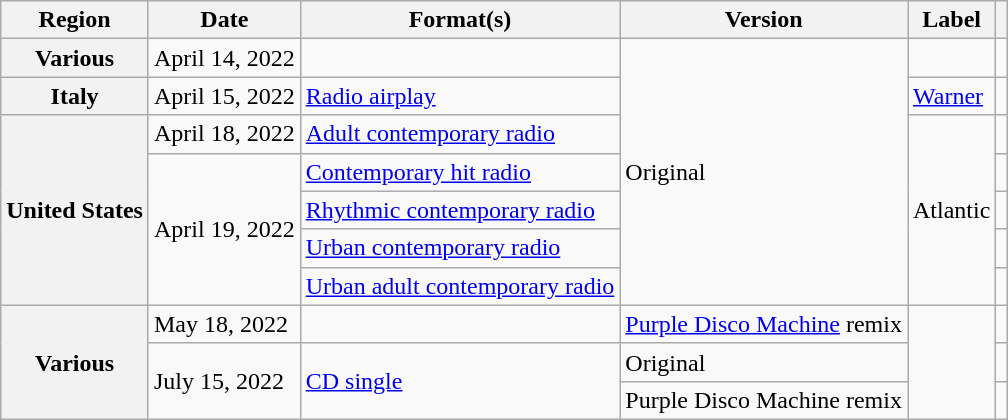<table class="wikitable plainrowheaders">
<tr>
<th scope="col">Region</th>
<th scope="col">Date</th>
<th scope="col">Format(s)</th>
<th scope="col">Version</th>
<th scope="col">Label</th>
<th scope="col"></th>
</tr>
<tr>
<th scope="row">Various</th>
<td>April 14, 2022</td>
<td></td>
<td rowspan="7">Original</td>
<td></td>
<td align="center"></td>
</tr>
<tr>
<th scope="row">Italy</th>
<td>April 15, 2022</td>
<td><a href='#'>Radio airplay</a></td>
<td><a href='#'>Warner</a></td>
<td align="center"></td>
</tr>
<tr>
<th scope="row" rowspan="5">United States</th>
<td>April 18, 2022</td>
<td><a href='#'>Adult contemporary radio</a></td>
<td rowspan="5">Atlantic</td>
<td align="center"></td>
</tr>
<tr>
<td rowspan="4">April 19, 2022</td>
<td><a href='#'>Contemporary hit radio</a></td>
<td align="center"></td>
</tr>
<tr>
<td><a href='#'>Rhythmic contemporary radio</a></td>
<td align="center"></td>
</tr>
<tr>
<td><a href='#'>Urban contemporary radio</a></td>
<td align="center"></td>
</tr>
<tr>
<td><a href='#'>Urban adult contemporary radio</a></td>
<td align="center"></td>
</tr>
<tr>
<th rowspan="3" scope="row">Various</th>
<td>May 18, 2022</td>
<td></td>
<td><a href='#'>Purple Disco Machine</a> remix</td>
<td rowspan="3"></td>
<td align="center"></td>
</tr>
<tr>
<td rowspan="2">July 15, 2022</td>
<td rowspan="2"><a href='#'>CD single</a></td>
<td>Original</td>
<td align="center"></td>
</tr>
<tr>
<td>Purple Disco Machine remix</td>
<td align="center"></td>
</tr>
</table>
